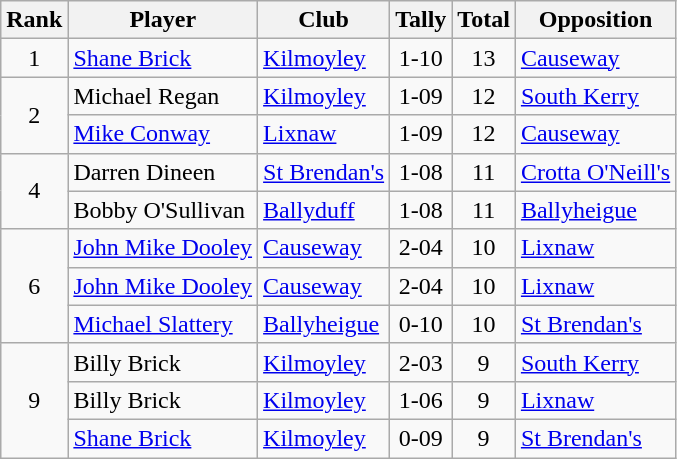<table class="wikitable">
<tr>
<th>Rank</th>
<th>Player</th>
<th>Club</th>
<th>Tally</th>
<th>Total</th>
<th>Opposition</th>
</tr>
<tr>
<td rowspan="1" style="text-align:center;">1</td>
<td><a href='#'>Shane Brick</a></td>
<td><a href='#'>Kilmoyley</a></td>
<td align=center>1-10</td>
<td align=center>13</td>
<td><a href='#'>Causeway</a></td>
</tr>
<tr>
<td rowspan="2" style="text-align:center;">2</td>
<td>Michael Regan</td>
<td><a href='#'>Kilmoyley</a></td>
<td align=center>1-09</td>
<td align=center>12</td>
<td><a href='#'>South Kerry</a></td>
</tr>
<tr>
<td><a href='#'>Mike Conway</a></td>
<td><a href='#'>Lixnaw</a></td>
<td align=center>1-09</td>
<td align=center>12</td>
<td><a href='#'>Causeway</a></td>
</tr>
<tr>
<td rowspan="2" style="text-align:center;">4</td>
<td>Darren Dineen</td>
<td><a href='#'>St Brendan's</a></td>
<td align=center>1-08</td>
<td align=center>11</td>
<td><a href='#'>Crotta O'Neill's</a></td>
</tr>
<tr>
<td>Bobby O'Sullivan</td>
<td><a href='#'>Ballyduff</a></td>
<td align=center>1-08</td>
<td align=center>11</td>
<td><a href='#'>Ballyheigue</a></td>
</tr>
<tr>
<td rowspan="3" style="text-align:center;">6</td>
<td><a href='#'>John Mike Dooley</a></td>
<td><a href='#'>Causeway</a></td>
<td align=center>2-04</td>
<td align=center>10</td>
<td><a href='#'>Lixnaw</a></td>
</tr>
<tr>
<td><a href='#'>John Mike Dooley</a></td>
<td><a href='#'>Causeway</a></td>
<td align=center>2-04</td>
<td align=center>10</td>
<td><a href='#'>Lixnaw</a></td>
</tr>
<tr>
<td><a href='#'>Michael Slattery</a></td>
<td><a href='#'>Ballyheigue</a></td>
<td align=center>0-10</td>
<td align=center>10</td>
<td><a href='#'>St Brendan's</a></td>
</tr>
<tr>
<td rowspan="3" style="text-align:center;">9</td>
<td>Billy Brick</td>
<td><a href='#'>Kilmoyley</a></td>
<td align=center>2-03</td>
<td align=center>9</td>
<td><a href='#'>South Kerry</a></td>
</tr>
<tr>
<td>Billy Brick</td>
<td><a href='#'>Kilmoyley</a></td>
<td align=center>1-06</td>
<td align=center>9</td>
<td><a href='#'>Lixnaw</a></td>
</tr>
<tr>
<td><a href='#'>Shane Brick</a></td>
<td><a href='#'>Kilmoyley</a></td>
<td align=center>0-09</td>
<td align=center>9</td>
<td><a href='#'>St Brendan's</a></td>
</tr>
</table>
